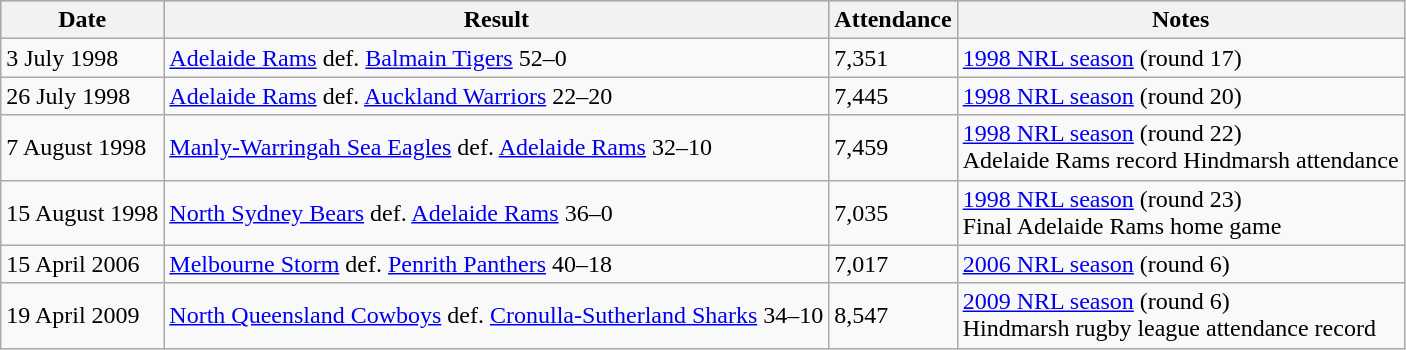<table class="wikitable">
<tr style="background:#bdb76b;">
<th>Date</th>
<th>Result</th>
<th>Attendance</th>
<th>Notes</th>
</tr>
<tr>
<td>3 July 1998</td>
<td> <a href='#'>Adelaide Rams</a> def.  <a href='#'>Balmain Tigers</a> 52–0</td>
<td>7,351</td>
<td><a href='#'>1998 NRL season</a> (round 17)</td>
</tr>
<tr>
<td>26 July 1998</td>
<td> <a href='#'>Adelaide Rams</a> def.  <a href='#'>Auckland Warriors</a> 22–20</td>
<td>7,445</td>
<td><a href='#'>1998 NRL season</a> (round 20)</td>
</tr>
<tr>
<td>7 August 1998</td>
<td> <a href='#'>Manly-Warringah Sea Eagles</a> def.  <a href='#'>Adelaide Rams</a> 32–10</td>
<td>7,459</td>
<td><a href='#'>1998 NRL season</a> (round 22)<br>Adelaide Rams record Hindmarsh attendance</td>
</tr>
<tr>
<td>15 August 1998</td>
<td> <a href='#'>North Sydney Bears</a> def.  <a href='#'>Adelaide Rams</a> 36–0</td>
<td>7,035</td>
<td><a href='#'>1998 NRL season</a> (round 23)<br>Final Adelaide Rams home game</td>
</tr>
<tr>
<td>15 April 2006</td>
<td> <a href='#'>Melbourne Storm</a> def.  <a href='#'>Penrith Panthers</a> 40–18</td>
<td>7,017</td>
<td><a href='#'>2006 NRL season</a> (round 6)</td>
</tr>
<tr>
<td>19 April 2009</td>
<td> <a href='#'>North Queensland Cowboys</a> def.  <a href='#'>Cronulla-Sutherland Sharks</a> 34–10</td>
<td>8,547</td>
<td><a href='#'>2009 NRL season</a> (round 6)<br>Hindmarsh rugby league attendance record</td>
</tr>
</table>
